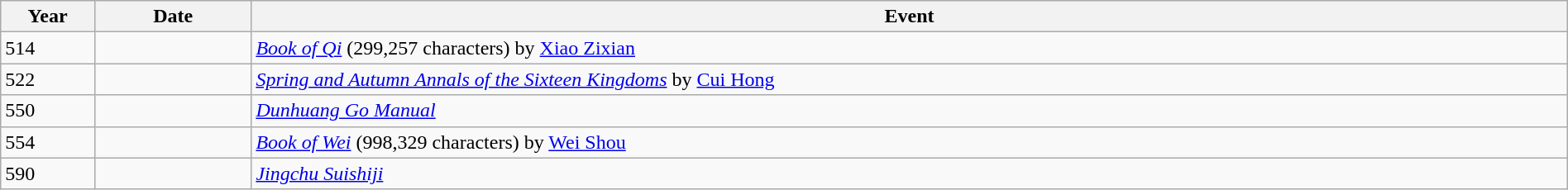<table class="wikitable" style="width:100%;">
<tr>
<th style="width:6%">Year</th>
<th style="width:10%">Date</th>
<th>Event</th>
</tr>
<tr>
<td>514</td>
<td></td>
<td><em><a href='#'>Book of Qi</a></em> (299,257 characters) by <a href='#'>Xiao Zixian</a></td>
</tr>
<tr>
<td>522</td>
<td></td>
<td><em><a href='#'>Spring and Autumn Annals of the Sixteen Kingdoms</a></em> by <a href='#'>Cui Hong</a></td>
</tr>
<tr>
<td>550</td>
<td></td>
<td><em><a href='#'>Dunhuang Go Manual</a></em></td>
</tr>
<tr>
<td>554</td>
<td></td>
<td><em><a href='#'>Book of Wei</a></em> (998,329 characters) by <a href='#'>Wei Shou</a></td>
</tr>
<tr>
<td>590</td>
<td></td>
<td><em><a href='#'>Jingchu Suishiji</a></em></td>
</tr>
</table>
